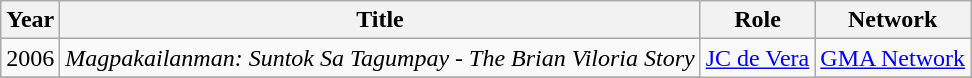<table class="wikitable sortable">
<tr>
<th>Year</th>
<th>Title</th>
<th class="unsortable">Role</th>
<th class="unsortable">Network</th>
</tr>
<tr>
<td style="text-align:center;">2006</td>
<td><em>Magpakailanman: Suntok Sa Tagumpay - The Brian Viloria Story</em></td>
<td rowspan="2"><a href='#'>JC de Vera</a></td>
<td><a href='#'>GMA Network</a></td>
</tr>
<tr>
</tr>
</table>
